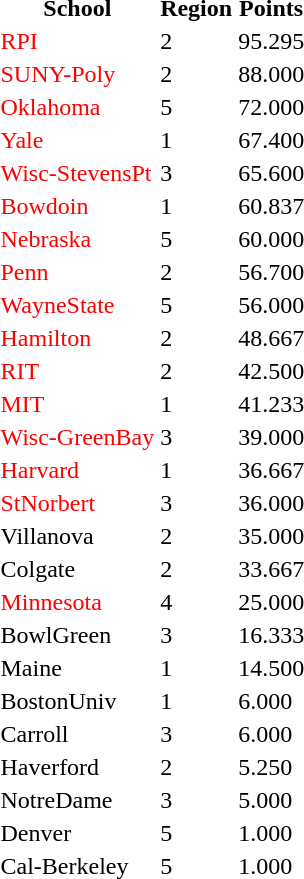<table>
<tr>
<th>School</th>
<th>Region</th>
<th>Points</th>
</tr>
<tr>
<td style="color: red">RPI</td>
<td>2</td>
<td>95.295</td>
</tr>
<tr>
<td style="color: red">SUNY-Poly</td>
<td>2</td>
<td>88.000</td>
</tr>
<tr>
<td style="color: red">Oklahoma</td>
<td>5</td>
<td>72.000</td>
</tr>
<tr>
<td style="color: red">Yale</td>
<td>1</td>
<td>67.400</td>
</tr>
<tr>
<td style="color: red">Wisc-StevensPt</td>
<td>3</td>
<td>65.600</td>
</tr>
<tr>
<td style="color: red">Bowdoin</td>
<td>1</td>
<td>60.837</td>
</tr>
<tr>
<td style="color: red">Nebraska</td>
<td>5</td>
<td>60.000</td>
</tr>
<tr>
<td style="color: red">Penn</td>
<td>2</td>
<td>56.700</td>
</tr>
<tr>
<td style="color: red">WayneState</td>
<td>5</td>
<td>56.000</td>
</tr>
<tr>
<td style="color: red">Hamilton</td>
<td>2</td>
<td>48.667</td>
</tr>
<tr>
<td style="color: red">RIT</td>
<td>2</td>
<td>42.500</td>
</tr>
<tr>
<td style="color: red">MIT</td>
<td>1</td>
<td>41.233</td>
</tr>
<tr>
<td style="color: red">Wisc-GreenBay</td>
<td>3</td>
<td>39.000</td>
</tr>
<tr>
<td style="color: red">Harvard</td>
<td>1</td>
<td>36.667</td>
</tr>
<tr>
<td style="color: red">StNorbert</td>
<td>3</td>
<td>36.000</td>
</tr>
<tr>
<td>Villanova</td>
<td>2</td>
<td>35.000</td>
</tr>
<tr>
<td>Colgate</td>
<td>2</td>
<td>33.667</td>
</tr>
<tr>
<td style="color: red">Minnesota</td>
<td>4</td>
<td>25.000</td>
</tr>
<tr>
<td>BowlGreen</td>
<td>3</td>
<td>16.333</td>
</tr>
<tr>
<td>Maine</td>
<td>1</td>
<td>14.500</td>
</tr>
<tr>
<td>BostonUniv</td>
<td>1</td>
<td>6.000</td>
</tr>
<tr>
<td>Carroll</td>
<td>3</td>
<td>6.000</td>
</tr>
<tr>
<td>Haverford</td>
<td>2</td>
<td>5.250</td>
</tr>
<tr>
<td>NotreDame</td>
<td>3</td>
<td>5.000</td>
</tr>
<tr>
<td>Denver</td>
<td>5</td>
<td>1.000</td>
</tr>
<tr>
<td>Cal-Berkeley</td>
<td>5</td>
<td>1.000</td>
</tr>
</table>
